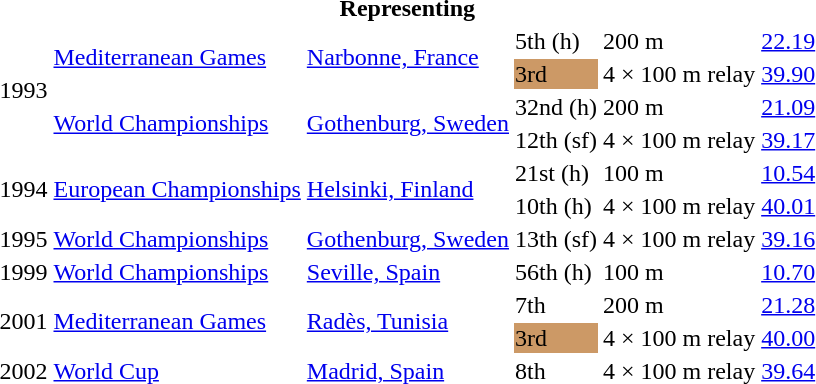<table>
<tr>
<th colspan="6">Representing </th>
</tr>
<tr>
<td rowspan=4>1993</td>
<td rowspan=2><a href='#'>Mediterranean Games</a></td>
<td rowspan=2><a href='#'>Narbonne, France</a></td>
<td>5th (h)</td>
<td>200 m</td>
<td><a href='#'>22.19</a></td>
</tr>
<tr>
<td bgcolor=cc9966>3rd</td>
<td>4 × 100 m relay</td>
<td><a href='#'>39.90</a></td>
</tr>
<tr>
<td rowspan=2><a href='#'>World Championships</a></td>
<td rowspan=2><a href='#'>Gothenburg, Sweden</a></td>
<td>32nd (h)</td>
<td>200 m</td>
<td><a href='#'>21.09</a></td>
</tr>
<tr>
<td>12th (sf)</td>
<td>4 × 100 m relay</td>
<td><a href='#'>39.17</a></td>
</tr>
<tr>
<td rowspan=2>1994</td>
<td rowspan=2><a href='#'>European Championships</a></td>
<td rowspan=2><a href='#'>Helsinki, Finland</a></td>
<td>21st (h)</td>
<td>100 m</td>
<td><a href='#'>10.54</a></td>
</tr>
<tr>
<td>10th (h)</td>
<td>4 × 100 m relay</td>
<td><a href='#'>40.01</a></td>
</tr>
<tr>
<td>1995</td>
<td><a href='#'>World Championships</a></td>
<td><a href='#'>Gothenburg, Sweden</a></td>
<td>13th (sf)</td>
<td>4 × 100 m relay</td>
<td><a href='#'>39.16</a></td>
</tr>
<tr>
<td>1999</td>
<td><a href='#'>World Championships</a></td>
<td><a href='#'>Seville, Spain</a></td>
<td>56th (h)</td>
<td>100 m</td>
<td><a href='#'>10.70</a></td>
</tr>
<tr>
<td rowspan=2>2001</td>
<td rowspan=2><a href='#'>Mediterranean Games</a></td>
<td rowspan=2><a href='#'>Radès, Tunisia</a></td>
<td>7th</td>
<td>200 m</td>
<td><a href='#'>21.28</a></td>
</tr>
<tr>
<td bgcolor=cc9966>3rd</td>
<td>4 × 100 m relay</td>
<td><a href='#'>40.00</a></td>
</tr>
<tr>
<td>2002</td>
<td><a href='#'>World Cup</a></td>
<td><a href='#'>Madrid, Spain</a></td>
<td>8th</td>
<td>4 × 100 m relay</td>
<td><a href='#'>39.64</a></td>
</tr>
</table>
